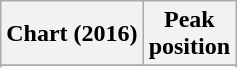<table class="wikitable sortable plainrowheaders" style="text-align:center">
<tr>
<th scope="col">Chart (2016)</th>
<th scope="col">Peak<br>position</th>
</tr>
<tr>
</tr>
<tr>
</tr>
<tr>
</tr>
<tr>
</tr>
<tr>
</tr>
<tr>
</tr>
<tr>
</tr>
<tr>
</tr>
<tr>
</tr>
<tr>
</tr>
<tr>
</tr>
</table>
